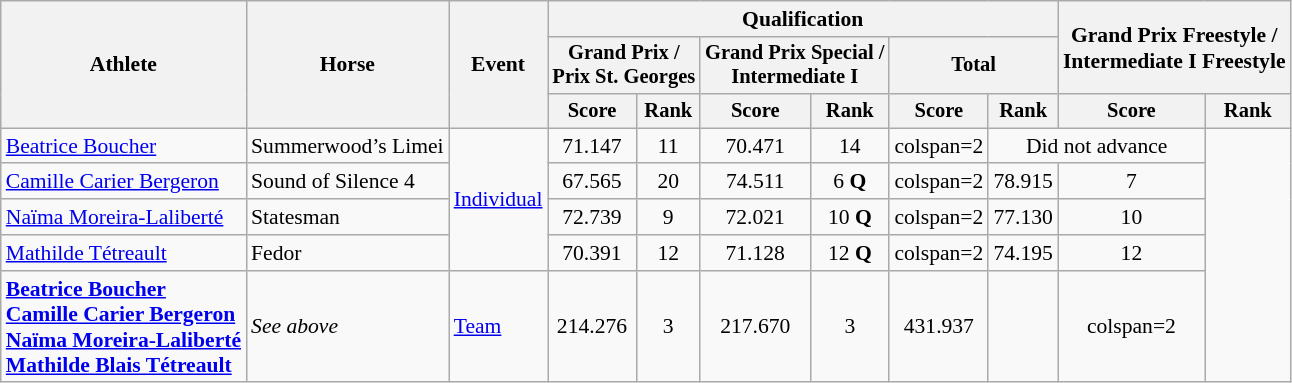<table class=wikitable style=font-size:90%;text-align:center>
<tr>
<th rowspan=3>Athlete</th>
<th rowspan=3>Horse</th>
<th rowspan=3>Event</th>
<th colspan=6>Qualification</th>
<th colspan=2 rowspan=2>Grand Prix Freestyle /<br>Intermediate I Freestyle</th>
</tr>
<tr style=font-size:95%>
<th colspan=2>Grand Prix /<br>Prix St. Georges</th>
<th colspan=2>Grand Prix Special /<br>Intermediate I</th>
<th colspan=2>Total</th>
</tr>
<tr style=font-size:95%>
<th>Score</th>
<th>Rank</th>
<th>Score</th>
<th>Rank</th>
<th>Score</th>
<th>Rank</th>
<th>Score</th>
<th>Rank</th>
</tr>
<tr>
<td align=left><a href='#'>Beatrice Boucher</a></td>
<td align=left>Summerwood’s Limei</td>
<td align=left rowspan=4><a href='#'>Individual</a></td>
<td>71.147</td>
<td>11</td>
<td>70.471</td>
<td>14</td>
<td>colspan=2 </td>
<td colspan=2>Did not advance</td>
</tr>
<tr>
<td align=left><a href='#'>Camille Carier Bergeron</a></td>
<td align=left>Sound of Silence 4</td>
<td>67.565</td>
<td>20</td>
<td>74.511</td>
<td>6 <strong>Q</strong></td>
<td>colspan=2 </td>
<td>78.915</td>
<td>7</td>
</tr>
<tr>
<td align=left><a href='#'>Naïma Moreira-Laliberté</a></td>
<td align=left>Statesman</td>
<td>72.739</td>
<td>9</td>
<td>72.021</td>
<td>10 <strong>Q</strong></td>
<td>colspan=2 </td>
<td>77.130</td>
<td>10</td>
</tr>
<tr>
<td align=left><a href='#'>Mathilde Tétreault</a></td>
<td align=left>Fedor</td>
<td>70.391</td>
<td>12</td>
<td>71.128</td>
<td>12 <strong>Q</strong></td>
<td>colspan=2 </td>
<td>74.195</td>
<td>12</td>
</tr>
<tr>
<td align=left><strong><a href='#'>Beatrice Boucher</a><br><a href='#'>Camille Carier Bergeron</a><br><a href='#'>Naïma Moreira-Laliberté</a><br><a href='#'>Mathilde Blais Tétreault</a></strong></td>
<td align=left><em>See above</em></td>
<td align=left><a href='#'>Team</a></td>
<td>214.276</td>
<td>3</td>
<td>217.670</td>
<td>3</td>
<td>431.937</td>
<td></td>
<td>colspan=2 </td>
</tr>
</table>
